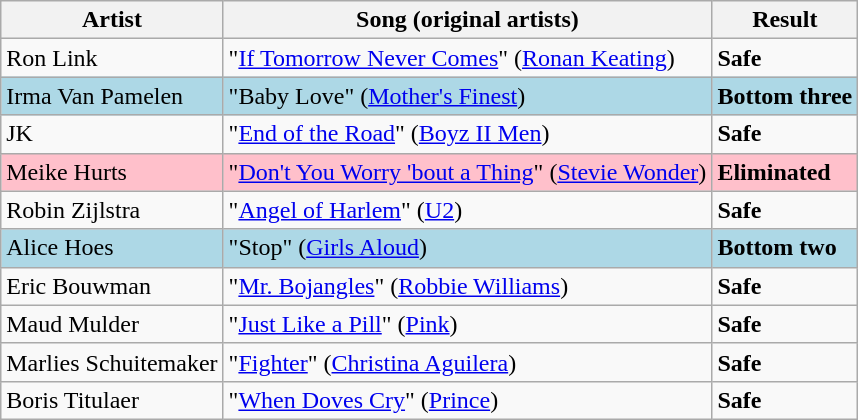<table class=wikitable>
<tr>
<th>Artist</th>
<th>Song (original artists)</th>
<th>Result</th>
</tr>
<tr>
<td>Ron Link</td>
<td>"<a href='#'>If Tomorrow Never Comes</a>" (<a href='#'>Ronan Keating</a>)</td>
<td><strong>Safe</strong></td>
</tr>
<tr style="background:lightblue;">
<td>Irma Van Pamelen</td>
<td>"Baby Love" (<a href='#'>Mother's Finest</a>)</td>
<td><strong>Bottom three</strong></td>
</tr>
<tr>
<td>JK</td>
<td>"<a href='#'>End of the Road</a>" (<a href='#'>Boyz II Men</a>)</td>
<td><strong>Safe</strong></td>
</tr>
<tr style="background:pink;">
<td>Meike Hurts</td>
<td>"<a href='#'>Don't You Worry 'bout a Thing</a>" (<a href='#'>Stevie Wonder</a>)</td>
<td><strong>Eliminated</strong></td>
</tr>
<tr>
<td>Robin Zijlstra</td>
<td>"<a href='#'>Angel of Harlem</a>" (<a href='#'>U2</a>)</td>
<td><strong>Safe</strong></td>
</tr>
<tr style="background:lightblue;">
<td>Alice Hoes</td>
<td>"Stop" (<a href='#'>Girls Aloud</a>)</td>
<td><strong>Bottom two</strong></td>
</tr>
<tr>
<td>Eric Bouwman</td>
<td>"<a href='#'>Mr. Bojangles</a>" (<a href='#'>Robbie Williams</a>)</td>
<td><strong>Safe</strong></td>
</tr>
<tr>
<td>Maud Mulder</td>
<td>"<a href='#'>Just Like a Pill</a>" (<a href='#'>Pink</a>)</td>
<td><strong>Safe</strong></td>
</tr>
<tr>
<td>Marlies Schuitemaker</td>
<td>"<a href='#'>Fighter</a>" (<a href='#'>Christina Aguilera</a>)</td>
<td><strong>Safe</strong></td>
</tr>
<tr>
<td>Boris Titulaer</td>
<td>"<a href='#'>When Doves Cry</a>" (<a href='#'>Prince</a>)</td>
<td><strong>Safe</strong></td>
</tr>
</table>
